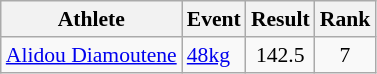<table class=wikitable style="font-size:90%">
<tr>
<th>Athlete</th>
<th>Event</th>
<th>Result</th>
<th>Rank</th>
</tr>
<tr>
<td><a href='#'>Alidou Diamoutene</a></td>
<td><a href='#'>48kg</a></td>
<td style="text-align:center;">142.5</td>
<td style="text-align:center;">7</td>
</tr>
</table>
